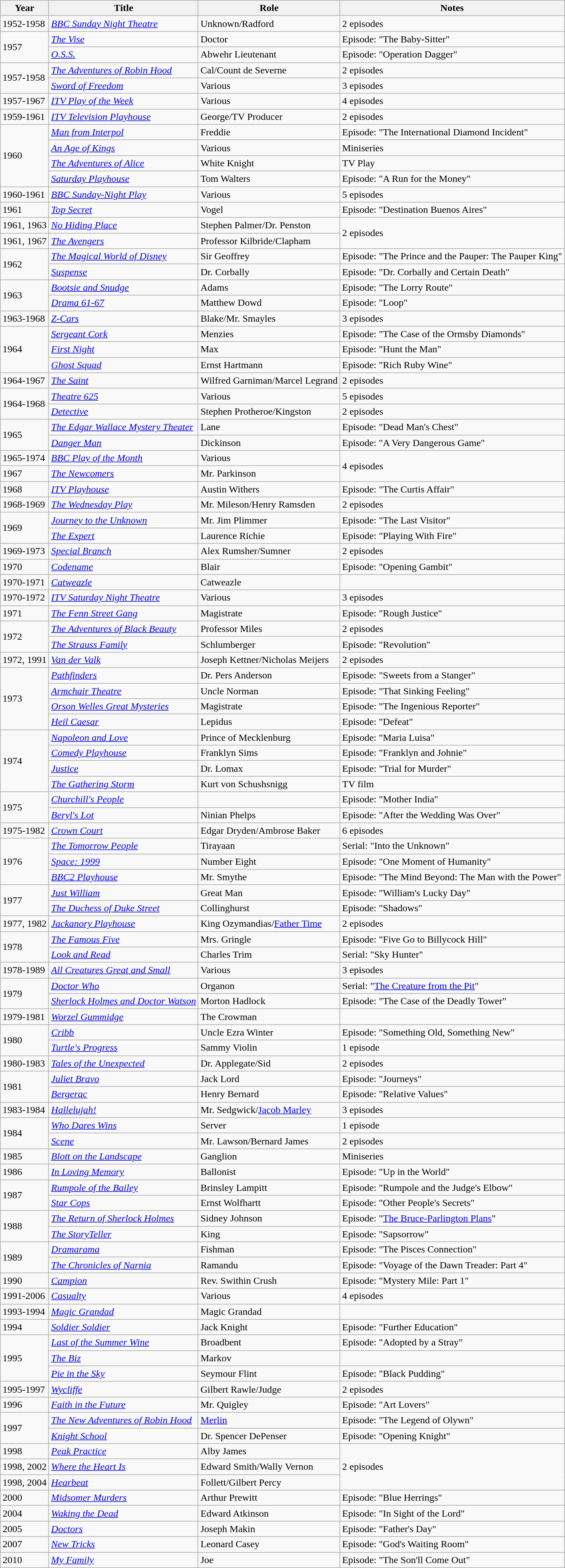<table class="wikitable">
<tr>
<th>Year</th>
<th>Title</th>
<th>Role</th>
<th>Notes</th>
</tr>
<tr>
<td>1952-1958</td>
<td><a href='#'><em>BBC Sunday Night Theatre</em></a></td>
<td>Unknown/Radford</td>
<td>2 episodes</td>
</tr>
<tr>
<td rowspan="2">1957</td>
<td><a href='#'><em>The Vise</em></a></td>
<td>Doctor</td>
<td>Episode: "The Baby-Sitter"</td>
</tr>
<tr>
<td><a href='#'><em>O.S.S.</em></a></td>
<td>Abwehr Lieutenant</td>
<td>Episode: "Operation Dagger"</td>
</tr>
<tr>
<td rowspan="2">1957-1958</td>
<td><a href='#'><em>The Adventures of Robin Hood</em></a></td>
<td>Cal/Count de Severne</td>
<td>2 episodes</td>
</tr>
<tr>
<td><a href='#'><em>Sword of Freedom</em></a></td>
<td>Various</td>
<td>3 episodes</td>
</tr>
<tr>
<td>1957-1967</td>
<td><a href='#'><em>ITV Play of the Week</em></a></td>
<td>Various</td>
<td>4 episodes</td>
</tr>
<tr>
<td>1959-1961</td>
<td><a href='#'><em>ITV Television Playhouse</em></a></td>
<td>George/TV Producer</td>
<td>2 episodes</td>
</tr>
<tr>
<td rowspan="4">1960</td>
<td><a href='#'><em>Man from Interpol</em></a></td>
<td>Freddie</td>
<td>Episode: "The International Diamond Incident"</td>
</tr>
<tr>
<td><a href='#'><em>An Age of Kings</em></a></td>
<td>Various</td>
<td>Miniseries</td>
</tr>
<tr>
<td><a href='#'><em>The Adventures of Alice</em></a></td>
<td>White Knight</td>
<td>TV Play</td>
</tr>
<tr>
<td><a href='#'><em>Saturday Playhouse</em></a></td>
<td>Tom Walters</td>
<td>Episode: "A Run for the Money"</td>
</tr>
<tr>
<td>1960-1961</td>
<td><a href='#'><em>BBC Sunday-Night Play</em></a></td>
<td>Various</td>
<td>5 episodes</td>
</tr>
<tr>
<td>1961</td>
<td><a href='#'><em>Top Secret</em></a></td>
<td>Vogel</td>
<td>Episode: "Destination Buenos Aires"</td>
</tr>
<tr>
<td>1961, 1963</td>
<td><a href='#'><em>No Hiding Place</em></a></td>
<td>Stephen Palmer/Dr. Penston</td>
<td rowspan="2">2 episodes</td>
</tr>
<tr>
<td>1961, 1967</td>
<td><em><a href='#'>The Avengers</a></em></td>
<td>Professor Kilbride/Clapham</td>
</tr>
<tr>
<td rowspan="2">1962</td>
<td><a href='#'><em>The Magical World of Disney</em></a></td>
<td>Sir Geoffrey</td>
<td>Episode: "The Prince and the Pauper: The Pauper King"</td>
</tr>
<tr>
<td><em><a href='#'>Suspense</a></em></td>
<td>Dr. Corbally</td>
<td>Episode: "Dr. Corbally and Certain Death"</td>
</tr>
<tr>
<td rowspan="2">1963</td>
<td><a href='#'><em>Bootsie and Snudge</em></a></td>
<td>Adams</td>
<td>Episode: "The Lorry Route"</td>
</tr>
<tr>
<td><a href='#'><em>Drama 61-67</em></a></td>
<td>Matthew Dowd</td>
<td>Episode: "Loop"</td>
</tr>
<tr>
<td>1963-1968</td>
<td><em><a href='#'>Z-Cars</a></em></td>
<td>Blake/Mr. Smayles</td>
<td>3 episodes</td>
</tr>
<tr>
<td rowspan="3">1964</td>
<td><a href='#'><em>Sergeant Cork</em></a></td>
<td>Menzies</td>
<td>Episode: "The Case of the Ormsby Diamonds"</td>
</tr>
<tr>
<td><a href='#'><em>First Night</em></a></td>
<td>Max</td>
<td>Episode: "Hunt the Man"</td>
</tr>
<tr>
<td><a href='#'><em>Ghost Squad</em></a></td>
<td>Ernst Hartmann</td>
<td>Episode: "Rich Ruby Wine"</td>
</tr>
<tr>
<td>1964-1967</td>
<td><em><a href='#'>The Saint</a></em></td>
<td>Wilfred Garniman/Marcel Legrand</td>
<td>2 episodes</td>
</tr>
<tr>
<td rowspan="2">1964-1968</td>
<td><a href='#'><em>Theatre 625</em></a></td>
<td>Various</td>
<td>5 episodes</td>
</tr>
<tr>
<td><a href='#'><em>Detective</em></a></td>
<td>Stephen Protheroe/Kingston</td>
<td>2 episodes</td>
</tr>
<tr>
<td rowspan="2">1965</td>
<td><a href='#'><em>The Edgar Wallace Mystery Theater</em></a></td>
<td>Lane</td>
<td>Episode: "Dead Man's Chest"</td>
</tr>
<tr>
<td><a href='#'><em>Danger Man</em></a></td>
<td>Dickinson</td>
<td>Episode: "A Very Dangerous Game"</td>
</tr>
<tr>
<td>1965-1974</td>
<td><a href='#'><em>BBC Play of the Month</em></a></td>
<td>Various</td>
<td rowspan="2">4 episodes</td>
</tr>
<tr>
<td>1967</td>
<td><a href='#'><em>The Newcomers</em></a></td>
<td>Mr. Parkinson</td>
</tr>
<tr>
<td>1968</td>
<td><a href='#'><em>ITV Playhouse</em></a></td>
<td>Austin Withers</td>
<td>Episode: "The Curtis Affair"</td>
</tr>
<tr>
<td>1968-1969</td>
<td><a href='#'><em>The Wednesday Play</em></a></td>
<td>Mr. Mileson/Henry Ramsden</td>
<td>2 episodes</td>
</tr>
<tr>
<td rowspan="2">1969</td>
<td><a href='#'><em>Journey to the Unknown</em></a></td>
<td>Mr. Jim Plimmer</td>
<td>Episode: "The Last Visitor"</td>
</tr>
<tr>
<td><a href='#'><em>The Expert</em></a></td>
<td>Laurence Richie</td>
<td>Episode: "Playing With Fire"</td>
</tr>
<tr>
<td>1969-1973</td>
<td><em><a href='#'>Special Branch</a></em></td>
<td>Alex Rumsher/Sumner</td>
<td>2 episodes</td>
</tr>
<tr>
<td>1970</td>
<td><a href='#'><em>Codename</em></a></td>
<td>Blair</td>
<td>Episode: "Opening Gambit"</td>
</tr>
<tr>
<td>1970-1971</td>
<td><em><a href='#'>Catweazle</a></em></td>
<td>Catweazle</td>
<td></td>
</tr>
<tr>
<td>1970-1972</td>
<td><a href='#'><em>ITV Saturday Night Theatre</em></a></td>
<td>Various</td>
<td>3 episodes</td>
</tr>
<tr>
<td>1971</td>
<td><a href='#'><em>The Fenn Street Gang</em></a></td>
<td>Magistrate</td>
<td>Episode: "Rough Justice"</td>
</tr>
<tr>
<td rowspan="2">1972</td>
<td><a href='#'><em>The Adventures of Black Beauty</em></a></td>
<td>Professor Miles</td>
<td>2 episodes</td>
</tr>
<tr>
<td><a href='#'><em>The Strauss Family</em></a></td>
<td>Schlumberger</td>
<td>Episode: "Revolution"</td>
</tr>
<tr>
<td>1972, 1991</td>
<td><a href='#'><em>Van der Valk</em></a></td>
<td>Joseph Kettner/Nicholas Meijers</td>
<td>2 episodes</td>
</tr>
<tr>
<td rowspan="4">1973</td>
<td><a href='#'><em>Pathfinders</em></a></td>
<td>Dr. Pers Anderson</td>
<td>Episode: "Sweets from a Stanger"</td>
</tr>
<tr>
<td><a href='#'><em>Armchair Theatre</em></a></td>
<td>Uncle Norman</td>
<td>Episode: "That Sinking Feeling"</td>
</tr>
<tr>
<td><a href='#'><em>Orson Welles Great Mysteries</em></a></td>
<td>Magistrate</td>
<td>Episode: "The Ingenious Reporter"</td>
</tr>
<tr>
<td><a href='#'><em>Heil Caesar</em></a></td>
<td>Lepidus</td>
<td>Episode: "Defeat"</td>
</tr>
<tr>
<td rowspan="4">1974</td>
<td><a href='#'><em>Napoleon and Love</em></a></td>
<td>Prince of Mecklenburg</td>
<td>Episode: "Maria Luisa"</td>
</tr>
<tr>
<td><a href='#'><em>Comedy Playhouse</em></a></td>
<td>Franklyn Sims</td>
<td>Episode: "Franklyn and Johnie"</td>
</tr>
<tr>
<td><a href='#'><em>Justice</em></a></td>
<td>Dr. Lomax</td>
<td>Episode: "Trial for Murder"</td>
</tr>
<tr>
<td><a href='#'><em>The Gathering Storm</em></a></td>
<td>Kurt von Schushsnigg</td>
<td>TV film</td>
</tr>
<tr>
<td rowspan="2">1975</td>
<td><a href='#'><em>Churchill's People</em></a></td>
<td></td>
<td>Episode: "Mother India"</td>
</tr>
<tr>
<td><a href='#'><em>Beryl's Lot</em></a></td>
<td>Ninian Phelps</td>
<td>Episode: "After the Wedding Was Over"</td>
</tr>
<tr>
<td>1975-1982</td>
<td><em><a href='#'>Crown Court</a></em></td>
<td>Edgar Dryden/Ambrose Baker</td>
<td>6 episodes</td>
</tr>
<tr>
<td rowspan="3">1976</td>
<td><em><a href='#'>The Tomorrow People</a></em></td>
<td>Tirayaan</td>
<td>Serial: "Into the Unknown"</td>
</tr>
<tr>
<td><a href='#'><em>Space: 1999</em></a></td>
<td>Number Eight</td>
<td>Episode: "One Moment of Humanity"</td>
</tr>
<tr>
<td><a href='#'><em>BBC2 Playhouse</em></a></td>
<td>Mr. Smythe</td>
<td>Episode: "The Mind Beyond: The Man with the Power"</td>
</tr>
<tr>
<td rowspan="2">1977</td>
<td><a href='#'><em>Just William</em></a></td>
<td>Great Man</td>
<td>Episode: "William's Lucky Day"</td>
</tr>
<tr>
<td><a href='#'><em>The Duchess of Duke Street</em></a></td>
<td>Collinghurst</td>
<td>Episode: "Shadows"</td>
</tr>
<tr>
<td>1977, 1982</td>
<td><a href='#'><em>Jackanory Playhouse</em></a></td>
<td>King Ozymandias/<a href='#'>Father Time</a></td>
<td>2 episodes</td>
</tr>
<tr>
<td rowspan="2">1978</td>
<td><a href='#'><em>The Famous Five</em></a></td>
<td>Mrs. Gringle</td>
<td>Episode: "Five Go to Billycock Hill"</td>
</tr>
<tr>
<td><a href='#'><em>Look and Read</em></a></td>
<td>Charles Trim</td>
<td>Serial: "Sky Hunter"</td>
</tr>
<tr>
<td>1978-1989</td>
<td><a href='#'><em>All Creatures Great and Small</em></a></td>
<td>Various</td>
<td>3 episodes</td>
</tr>
<tr>
<td rowspan="2">1979</td>
<td><em><a href='#'>Doctor Who</a></em></td>
<td>Organon</td>
<td>Serial: "<a href='#'>The Creature from the Pit</a>"</td>
</tr>
<tr>
<td><a href='#'><em>Sherlock Holmes and Doctor Watson</em></a></td>
<td>Morton Hadlock</td>
<td>Episode: "The Case of the Deadly Tower"</td>
</tr>
<tr>
<td>1979-1981</td>
<td><a href='#'><em>Worzel Gummidge</em></a></td>
<td>The Crowman</td>
<td></td>
</tr>
<tr>
<td rowspan="2">1980</td>
<td><em><a href='#'>Cribb</a></em></td>
<td>Uncle Ezra Winter</td>
<td>Episode: "Something Old, Something New"</td>
</tr>
<tr>
<td><a href='#'><em>Turtle's Progress</em></a></td>
<td>Sammy Violin</td>
<td>1 episode</td>
</tr>
<tr>
<td>1980-1983</td>
<td><a href='#'><em>Tales of the Unexpected</em></a></td>
<td>Dr. Applegate/Sid</td>
<td>2 episodes</td>
</tr>
<tr>
<td rowspan="2">1981</td>
<td><a href='#'><em>Juliet Bravo</em></a></td>
<td>Jack Lord</td>
<td>Episode: "Journeys"</td>
</tr>
<tr>
<td><a href='#'><em>Bergerac</em></a></td>
<td>Henry Bernard</td>
<td>Episode: "Relative Values"</td>
</tr>
<tr>
<td>1983-1984</td>
<td><a href='#'><em>Hallelujah!</em></a></td>
<td>Mr. Sedgwick/<a href='#'>Jacob Marley</a></td>
<td>3 episodes</td>
</tr>
<tr>
<td rowspan="2">1984</td>
<td><a href='#'><em>Who Dares Wins</em></a></td>
<td>Server</td>
<td>1 episode</td>
</tr>
<tr>
<td><em><a href='#'>Scene</a></em></td>
<td>Mr. Lawson/Bernard James</td>
<td>2 episodes</td>
</tr>
<tr>
<td>1985</td>
<td><a href='#'><em>Blott on the Landscape</em></a></td>
<td>Ganglion</td>
<td>Miniseries</td>
</tr>
<tr>
<td>1986</td>
<td><a href='#'><em>In Loving Memory</em></a></td>
<td>Ballonist</td>
<td>Episode: "Up in the World"</td>
</tr>
<tr>
<td rowspan="2">1987</td>
<td><a href='#'><em>Rumpole of the Bailey</em></a></td>
<td>Brinsley Lampitt</td>
<td>Episode: "Rumpole and the Judge's Elbow"</td>
</tr>
<tr>
<td><a href='#'><em>Star Cops</em></a></td>
<td>Ernst Wolfhartt</td>
<td>Episode: "Other People's Secrets"</td>
</tr>
<tr>
<td rowspan="2">1988</td>
<td><em><a href='#'>The Return of Sherlock Holmes</a></em></td>
<td>Sidney Johnson</td>
<td>Episode: "<a href='#'>The Bruce-Parlington Plans</a>"</td>
</tr>
<tr>
<td><a href='#'><em>The StoryTeller</em></a></td>
<td>King</td>
<td>Episode: "Sapsorrow"</td>
</tr>
<tr>
<td rowspan="2">1989</td>
<td><a href='#'><em>Dramarama</em></a></td>
<td>Fishman</td>
<td>Episode: "The Pisces Connection"</td>
</tr>
<tr>
<td><a href='#'><em>The Chronicles of Narnia</em></a></td>
<td>Ramandu</td>
<td>Episode: "Voyage of the Dawn Treader: Part 4"</td>
</tr>
<tr>
<td>1990</td>
<td><em><a href='#'>Campion</a></em></td>
<td>Rev. Swithin Crush</td>
<td>Episode: "Mystery Mile: Part 1"</td>
</tr>
<tr>
<td>1991-2006</td>
<td><em><a href='#'>Casualty</a></em></td>
<td>Various</td>
<td>4 episodes</td>
</tr>
<tr>
<td>1993-1994</td>
<td><a href='#'><em>Magic Grandad</em></a></td>
<td>Magic Grandad</td>
<td></td>
</tr>
<tr>
<td>1994</td>
<td><a href='#'><em>Soldier Soldier</em></a></td>
<td>Jack Knight</td>
<td>Episode: "Further Education"</td>
</tr>
<tr>
<td rowspan="3">1995</td>
<td><a href='#'><em>Last of the Summer Wine</em></a></td>
<td>Broadbent</td>
<td>Episode: "Adopted by a Stray"</td>
</tr>
<tr>
<td><em><a href='#'>The Biz</a></em></td>
<td>Markov</td>
<td></td>
</tr>
<tr>
<td><a href='#'><em>Pie in the Sky</em></a></td>
<td>Seymour Flint</td>
<td>Episode: "Black Pudding"</td>
</tr>
<tr>
<td>1995-1997</td>
<td><a href='#'><em>Wycliffe</em></a></td>
<td>Gilbert Rawle/Judge</td>
<td>2 episodes</td>
</tr>
<tr>
<td>1996</td>
<td><a href='#'><em>Faith in the Future</em></a></td>
<td>Mr. Quigley</td>
<td>Episode: "Art Lovers"</td>
</tr>
<tr>
<td rowspan="2">1997</td>
<td><a href='#'><em>The New Adventures of Robin Hood</em></a></td>
<td><a href='#'>Merlin</a></td>
<td>Episode: "The Legend of Olywn"</td>
</tr>
<tr>
<td><a href='#'><em>Knight School</em></a></td>
<td>Dr. Spencer DePenser</td>
<td>Episode: "Opening Knight"</td>
</tr>
<tr>
<td>1998</td>
<td><a href='#'><em>Peak Practice</em></a></td>
<td>Alby James</td>
<td rowspan="3">2 episodes</td>
</tr>
<tr>
<td>1998, 2002</td>
<td><a href='#'><em>Where the Heart Is</em></a></td>
<td>Edward Smith/Wally Vernon</td>
</tr>
<tr>
<td>1998, 2004</td>
<td><em><a href='#'>Hearbeat</a></em></td>
<td>Follett/Gilbert Percy</td>
</tr>
<tr>
<td>2000</td>
<td><a href='#'><em>Midsomer Murders</em></a></td>
<td>Arthur Prewitt</td>
<td>Episode: "Blue Herrings"</td>
</tr>
<tr>
<td>2004</td>
<td><a href='#'><em>Waking the Dead</em></a></td>
<td>Edward Atkinson</td>
<td>Episode: "In Sight of the Lord"</td>
</tr>
<tr>
<td>2005</td>
<td><a href='#'><em>Doctors</em></a></td>
<td>Joseph Makin</td>
<td>Episode: "Father's Day"</td>
</tr>
<tr>
<td>2007</td>
<td><em><a href='#'>New Tricks</a></em></td>
<td>Leonard Casey</td>
<td>Episode: "God's Waiting Room"</td>
</tr>
<tr>
<td>2010</td>
<td><em><a href='#'>My Family</a></em></td>
<td>Joe</td>
<td>Episode: "The Son'll Come Out"</td>
</tr>
</table>
